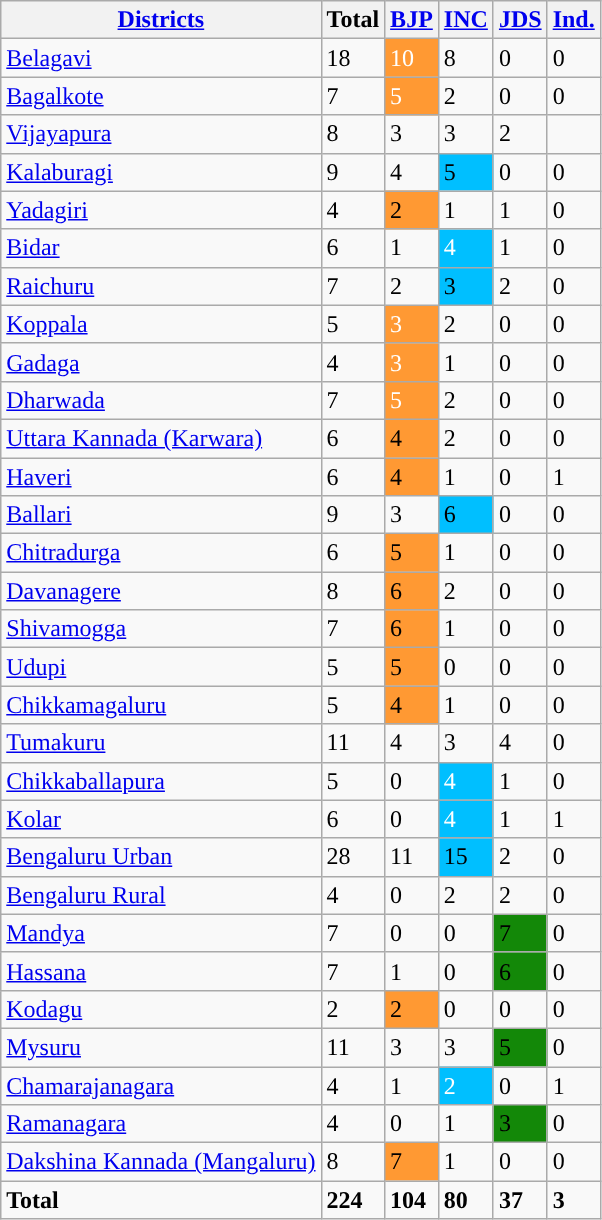<table class="wikitable">
<tr>
<th><a href='#'>Districts</a></th>
<th>Total</th>
<th><a href='#'>BJP</a></th>
<th><a href='#'>INC</a></th>
<th><a href='#'>JDS</a></th>
<th><a href='#'>Ind.</a></th>
</tr>
<tr>
<td><a href='#'>Belagavi</a></td>
<td>18</td>
<td style="background:#FF9933; color:white">10</td>
<td>8</td>
<td>0</td>
<td>0</td>
</tr>
<tr>
<td><a href='#'>Bagalkote</a></td>
<td>7</td>
<td style="background:#FF9933; color:white">5</td>
<td>2</td>
<td>0</td>
<td>0</td>
</tr>
<tr>
<td><a href='#'>Vijayapura</a></td>
<td>8</td>
<td>3</td>
<td>3</td>
<td>2</td>
<td></td>
</tr>
<tr>
<td><a href='#'>Kalaburagi</a></td>
<td>9</td>
<td>4</td>
<td style="background:#00BFFF; color:white”">5</td>
<td>0</td>
<td>0</td>
</tr>
<tr>
<td><a href='#'>Yadagiri</a></td>
<td>4</td>
<td style="background:#FF9933; color:white”">2</td>
<td>1</td>
<td>1</td>
<td>0</td>
</tr>
<tr>
<td><a href='#'>Bidar</a></td>
<td>6</td>
<td>1</td>
<td style="background:#00BFFF; color:white">4</td>
<td>1</td>
<td>0</td>
</tr>
<tr>
<td><a href='#'>Raichuru</a></td>
<td>7</td>
<td>2</td>
<td style="background:#00BFFF; color:white”">3</td>
<td>2</td>
<td>0</td>
</tr>
<tr>
<td><a href='#'>Koppala</a></td>
<td>5</td>
<td style="background:#FF9933; color:white">3</td>
<td>2</td>
<td>0</td>
<td>0</td>
</tr>
<tr>
<td><a href='#'>Gadaga</a></td>
<td>4</td>
<td style="background:#FF9933; color:white">3</td>
<td>1</td>
<td>0</td>
<td>0</td>
</tr>
<tr>
<td><a href='#'>Dharwada</a></td>
<td>7</td>
<td style="background:#FF9933; color:white">5</td>
<td>2</td>
<td>0</td>
<td>0</td>
</tr>
<tr>
<td><a href='#'>Uttara Kannada (Karwara)</a></td>
<td>6</td>
<td style="background:#FF9933; color:white”">4</td>
<td>2</td>
<td>0</td>
<td>0</td>
</tr>
<tr>
<td><a href='#'>Haveri</a></td>
<td>6</td>
<td style="background:#FF9933; color:white”">4</td>
<td>1</td>
<td>0</td>
<td>1</td>
</tr>
<tr>
<td><a href='#'>Ballari</a></td>
<td>9</td>
<td>3</td>
<td style="background:#00BFFF; color:white”">6</td>
<td>0</td>
<td>0</td>
</tr>
<tr>
<td><a href='#'>Chitradurga</a></td>
<td>6</td>
<td style="background:#FF9933; color:white”">5</td>
<td>1</td>
<td>0</td>
<td>0</td>
</tr>
<tr>
<td><a href='#'>Davanagere</a></td>
<td>8</td>
<td style="background:#FF9933; color:white”">6</td>
<td>2</td>
<td>0</td>
<td>0</td>
</tr>
<tr>
<td><a href='#'>Shivamogga</a></td>
<td>7</td>
<td style="background:#FF9933; color:white”">6</td>
<td>1</td>
<td>0</td>
<td>0</td>
</tr>
<tr>
<td><a href='#'>Udupi</a></td>
<td>5</td>
<td style="background:#FF9933; color:white”">5</td>
<td>0</td>
<td>0</td>
<td>0</td>
</tr>
<tr>
<td><a href='#'>Chikkamagaluru</a></td>
<td>5</td>
<td style="background:#FF9933; color:white”">4</td>
<td>1</td>
<td>0</td>
<td>0</td>
</tr>
<tr>
<td><a href='#'>Tumakuru</a></td>
<td>11</td>
<td>4</td>
<td>3</td>
<td>4</td>
<td>0</td>
</tr>
<tr>
<td><a href='#'>Chikkaballapura</a></td>
<td>5</td>
<td>0</td>
<td style="background:#00BFFF; color:white">4</td>
<td>1</td>
<td>0</td>
</tr>
<tr>
<td><a href='#'>Kolar</a></td>
<td>6</td>
<td>0</td>
<td style="background:#00BFFF; color:white">4</td>
<td>1</td>
<td>1</td>
</tr>
<tr>
<td><a href='#'>Bengaluru Urban</a></td>
<td>28</td>
<td>11</td>
<td style="background:#00BFFF; color:white”">15</td>
<td>2</td>
<td>0</td>
</tr>
<tr>
<td><a href='#'>Bengaluru Rural</a></td>
<td>4</td>
<td>0</td>
<td>2</td>
<td>2</td>
<td>0</td>
</tr>
<tr>
<td><a href='#'>Mandya</a></td>
<td>7</td>
<td>0</td>
<td>0</td>
<td style="background:#138808; color:white”">7</td>
<td>0</td>
</tr>
<tr>
<td><a href='#'>Hassana</a></td>
<td>7</td>
<td>1</td>
<td>0</td>
<td style="background:#138808; color:white”">6</td>
<td>0</td>
</tr>
<tr>
<td><a href='#'>Kodagu</a></td>
<td>2</td>
<td style="background:#FF9933; color:white”">2</td>
<td>0</td>
<td>0</td>
<td>0</td>
</tr>
<tr>
<td><a href='#'>Mysuru</a></td>
<td>11</td>
<td>3</td>
<td>3</td>
<td style="background:#138808; color:white”">5</td>
<td>0</td>
</tr>
<tr>
<td><a href='#'>Chamarajanagara</a></td>
<td>4</td>
<td>1</td>
<td style="background:#00BFFF; color:white">2</td>
<td>0</td>
<td>1</td>
</tr>
<tr>
<td><a href='#'>Ramanagara</a></td>
<td>4</td>
<td>0</td>
<td>1</td>
<td style="background:#138808; color:white”">3</td>
<td>0</td>
</tr>
<tr>
<td><a href='#'>Dakshina Kannada (Mangaluru)</a></td>
<td>8</td>
<td style="background:#FF9933; color:white”">7</td>
<td>1</td>
<td>0</td>
<td>0</td>
</tr>
<tr>
<td><strong>Total</strong></td>
<td><strong>224</strong></td>
<td><strong>104</strong></td>
<td><strong>80</strong></td>
<td><strong>37</strong></td>
<td><strong>3</strong></td>
</tr>
</table>
